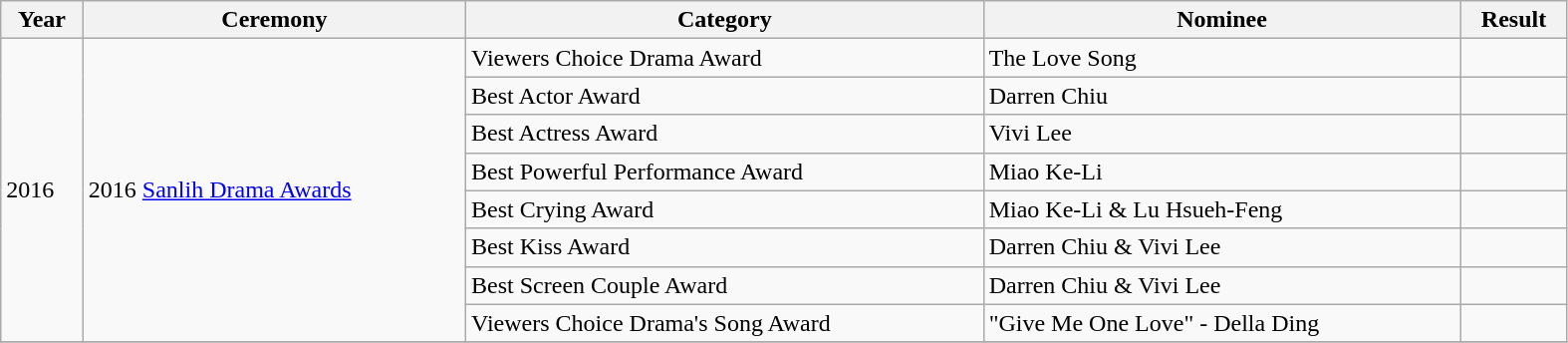<table class="wikitable" width="83%">
<tr>
<th>Year</th>
<th>Ceremony</th>
<th>Category</th>
<th>Nominee</th>
<th>Result</th>
</tr>
<tr>
<td rowspan=8>2016</td>
<td rowspan=8>2016 <a href='#'>Sanlih Drama Awards</a></td>
<td>Viewers Choice Drama Award</td>
<td>The Love Song</td>
<td></td>
</tr>
<tr>
<td>Best Actor Award</td>
<td>Darren Chiu</td>
<td></td>
</tr>
<tr>
<td>Best Actress Award</td>
<td>Vivi Lee</td>
<td></td>
</tr>
<tr>
<td>Best Powerful Performance Award</td>
<td>Miao Ke-Li</td>
<td></td>
</tr>
<tr>
<td>Best Crying Award</td>
<td>Miao Ke-Li & Lu Hsueh-Feng</td>
<td></td>
</tr>
<tr>
<td>Best Kiss Award</td>
<td>Darren Chiu & Vivi Lee</td>
<td></td>
</tr>
<tr>
<td>Best Screen Couple Award</td>
<td>Darren Chiu & Vivi Lee</td>
<td></td>
</tr>
<tr>
<td>Viewers Choice Drama's Song Award</td>
<td>"Give Me One Love" - Della Ding</td>
<td></td>
</tr>
<tr>
</tr>
</table>
